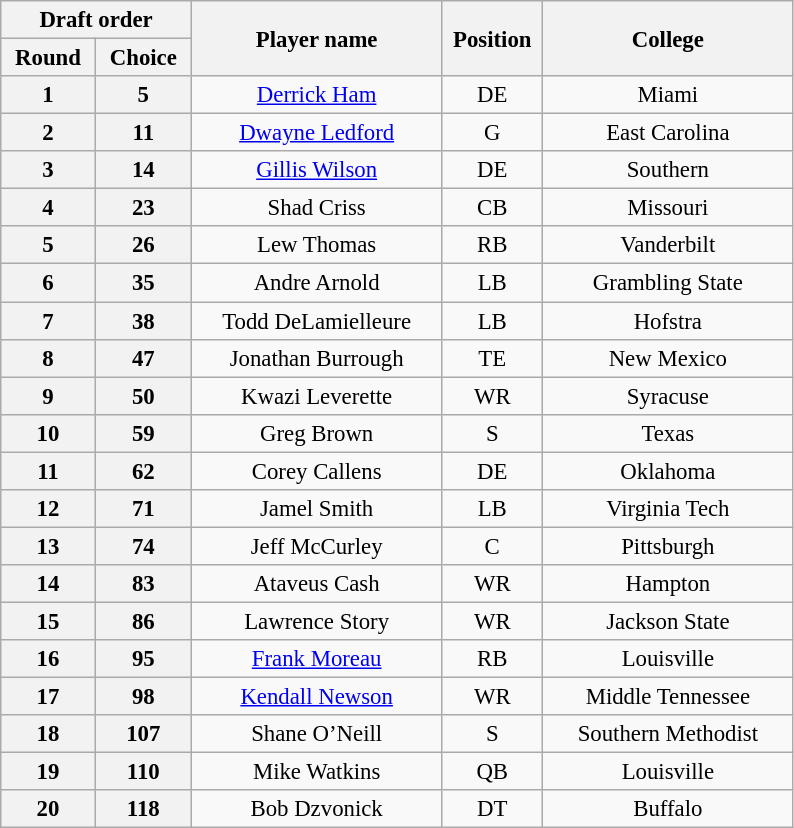<table class="wikitable" style="font-size:95%; text-align:center">
<tr>
<th width="120" colspan="2">Draft order</th>
<th width="160" rowspan="2">Player name</th>
<th width="60"  rowspan="2">Position</th>
<th width="160" rowspan="2">College</th>
</tr>
<tr>
<th>Round</th>
<th>Choice</th>
</tr>
<tr>
<th>1</th>
<th>5</th>
<td><a href='#'>Derrick Ham</a></td>
<td>DE</td>
<td>Miami</td>
</tr>
<tr>
<th>2</th>
<th>11</th>
<td><a href='#'>Dwayne Ledford</a></td>
<td>G</td>
<td>East Carolina</td>
</tr>
<tr>
<th>3</th>
<th>14</th>
<td><a href='#'>Gillis Wilson</a></td>
<td>DE</td>
<td>Southern</td>
</tr>
<tr>
<th>4</th>
<th>23</th>
<td>Shad Criss</td>
<td>CB</td>
<td>Missouri</td>
</tr>
<tr>
<th>5</th>
<th>26</th>
<td>Lew Thomas</td>
<td>RB</td>
<td>Vanderbilt</td>
</tr>
<tr>
<th>6</th>
<th>35</th>
<td>Andre Arnold</td>
<td>LB</td>
<td>Grambling State</td>
</tr>
<tr>
<th>7</th>
<th>38</th>
<td>Todd DeLamielleure</td>
<td>LB</td>
<td>Hofstra</td>
</tr>
<tr>
<th>8</th>
<th>47</th>
<td>Jonathan Burrough</td>
<td>TE</td>
<td>New Mexico</td>
</tr>
<tr>
<th>9</th>
<th>50</th>
<td>Kwazi Leverette</td>
<td>WR</td>
<td>Syracuse</td>
</tr>
<tr>
<th>10</th>
<th>59</th>
<td>Greg Brown</td>
<td>S</td>
<td>Texas</td>
</tr>
<tr>
<th>11</th>
<th>62</th>
<td>Corey Callens</td>
<td>DE</td>
<td>Oklahoma</td>
</tr>
<tr>
<th>12</th>
<th>71</th>
<td>Jamel Smith</td>
<td>LB</td>
<td>Virginia Tech</td>
</tr>
<tr>
<th>13</th>
<th>74</th>
<td>Jeff McCurley</td>
<td>C</td>
<td>Pittsburgh</td>
</tr>
<tr>
<th>14</th>
<th>83</th>
<td>Ataveus Cash</td>
<td>WR</td>
<td>Hampton</td>
</tr>
<tr>
<th>15</th>
<th>86</th>
<td>Lawrence Story</td>
<td>WR</td>
<td>Jackson State</td>
</tr>
<tr>
<th>16</th>
<th>95</th>
<td><a href='#'>Frank Moreau</a></td>
<td>RB</td>
<td>Louisville</td>
</tr>
<tr>
<th>17</th>
<th>98</th>
<td><a href='#'>Kendall Newson</a></td>
<td>WR</td>
<td>Middle Tennessee</td>
</tr>
<tr>
<th>18</th>
<th>107</th>
<td>Shane O’Neill</td>
<td>S</td>
<td>Southern Methodist</td>
</tr>
<tr>
<th>19</th>
<th>110</th>
<td>Mike Watkins</td>
<td>QB</td>
<td>Louisville</td>
</tr>
<tr>
<th>20</th>
<th>118</th>
<td>Bob Dzvonick</td>
<td>DT</td>
<td>Buffalo</td>
</tr>
</table>
